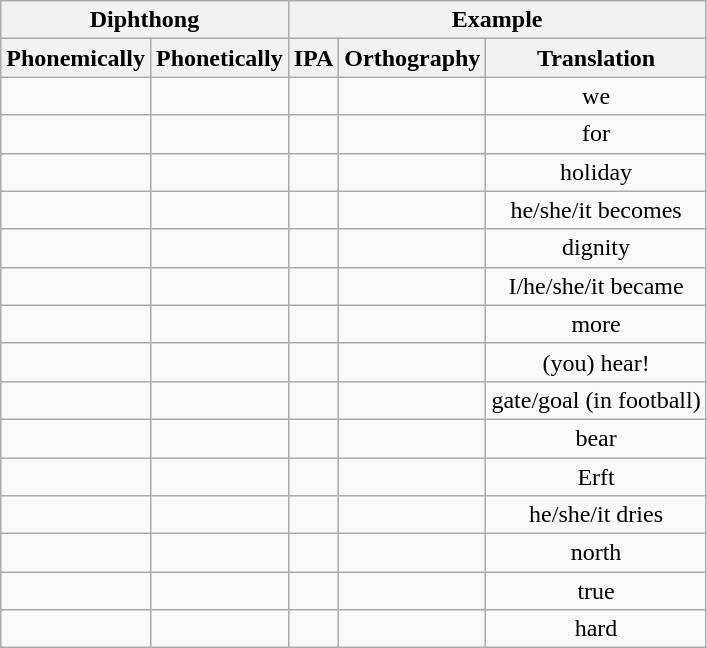<table class="wikitable" style="text-align: center;">
<tr>
<th colspan="2">Diphthong</th>
<th colspan="3">Example</th>
</tr>
<tr>
<th>Phonemically</th>
<th>Phonetically</th>
<th>IPA</th>
<th>Orthography</th>
<th>Translation</th>
</tr>
<tr>
<td></td>
<td></td>
<td></td>
<td></td>
<td>we</td>
</tr>
<tr>
<td></td>
<td></td>
<td></td>
<td></td>
<td>for</td>
</tr>
<tr>
<td></td>
<td></td>
<td></td>
<td></td>
<td>holiday</td>
</tr>
<tr>
<td></td>
<td></td>
<td></td>
<td></td>
<td>he/she/it becomes</td>
</tr>
<tr>
<td></td>
<td></td>
<td></td>
<td></td>
<td>dignity</td>
</tr>
<tr>
<td></td>
<td></td>
<td></td>
<td></td>
<td>I/he/she/it became</td>
</tr>
<tr>
<td></td>
<td></td>
<td></td>
<td></td>
<td>more</td>
</tr>
<tr>
<td></td>
<td></td>
<td></td>
<td></td>
<td>(you) hear!</td>
</tr>
<tr>
<td></td>
<td></td>
<td></td>
<td></td>
<td>gate/goal (in football)</td>
</tr>
<tr>
<td></td>
<td></td>
<td></td>
<td></td>
<td>bear</td>
</tr>
<tr>
<td></td>
<td></td>
<td></td>
<td></td>
<td>Erft</td>
</tr>
<tr>
<td></td>
<td></td>
<td></td>
<td></td>
<td>he/she/it dries</td>
</tr>
<tr>
<td></td>
<td></td>
<td></td>
<td></td>
<td>north</td>
</tr>
<tr>
<td></td>
<td></td>
<td></td>
<td></td>
<td>true</td>
</tr>
<tr>
<td></td>
<td></td>
<td></td>
<td></td>
<td>hard</td>
</tr>
</table>
